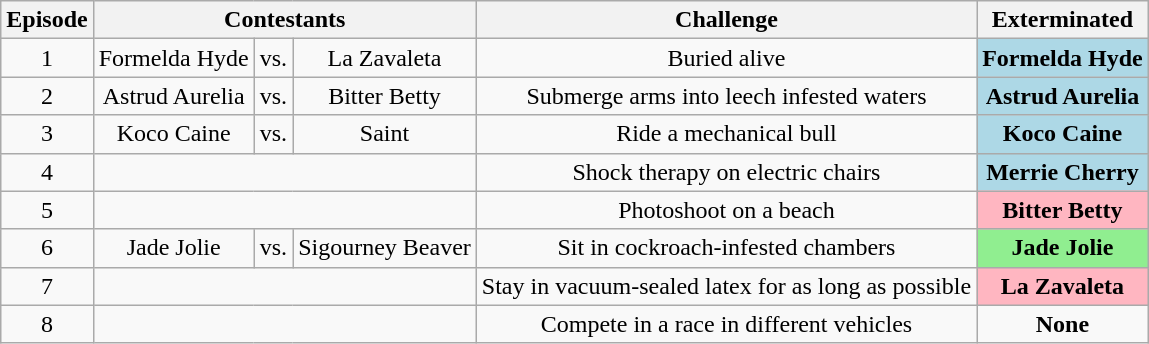<table class="wikitable" border="2" style="text-align:center">
<tr>
<th>Episode</th>
<th colspan="3">Contestants</th>
<th>Challenge</th>
<th>Exterminated</th>
</tr>
<tr>
<td>1</td>
<td>Formelda Hyde</td>
<td>vs.</td>
<td>La Zavaleta</td>
<td>Buried alive</td>
<td style="background:lightblue"><strong>Formelda Hyde</strong></td>
</tr>
<tr>
<td>2</td>
<td>Astrud Aurelia</td>
<td>vs.</td>
<td>Bitter Betty</td>
<td>Submerge arms into leech infested waters</td>
<td style="background:lightblue"><strong>Astrud Aurelia</strong></td>
</tr>
<tr>
<td>3</td>
<td>Koco Caine</td>
<td>vs.</td>
<td>Saint</td>
<td>Ride a mechanical bull</td>
<td style="background:lightblue"><strong>Koco Caine</strong></td>
</tr>
<tr>
<td>4</td>
<td colspan="3"></td>
<td>Shock therapy on electric chairs</td>
<td style="background:lightblue"><strong>Merrie Cherry</strong></td>
</tr>
<tr>
<td>5</td>
<td colspan="3"></td>
<td>Photoshoot on a beach</td>
<td style="background:lightpink"><strong>Bitter Betty</strong></td>
</tr>
<tr>
<td>6</td>
<td>Jade Jolie</td>
<td>vs.</td>
<td>Sigourney Beaver</td>
<td>Sit in cockroach-infested chambers</td>
<td bgcolor="lightgreen"><strong>Jade Jolie</strong></td>
</tr>
<tr>
<td>7</td>
<td colspan="3"></td>
<td>Stay in vacuum-sealed latex for as long as possible</td>
<td style="background:lightpink"><strong>La Zavaleta</strong></td>
</tr>
<tr>
<td>8</td>
<td colspan="3"></td>
<td>Compete in a race in different vehicles</td>
<td><strong>None</strong></td>
</tr>
</table>
